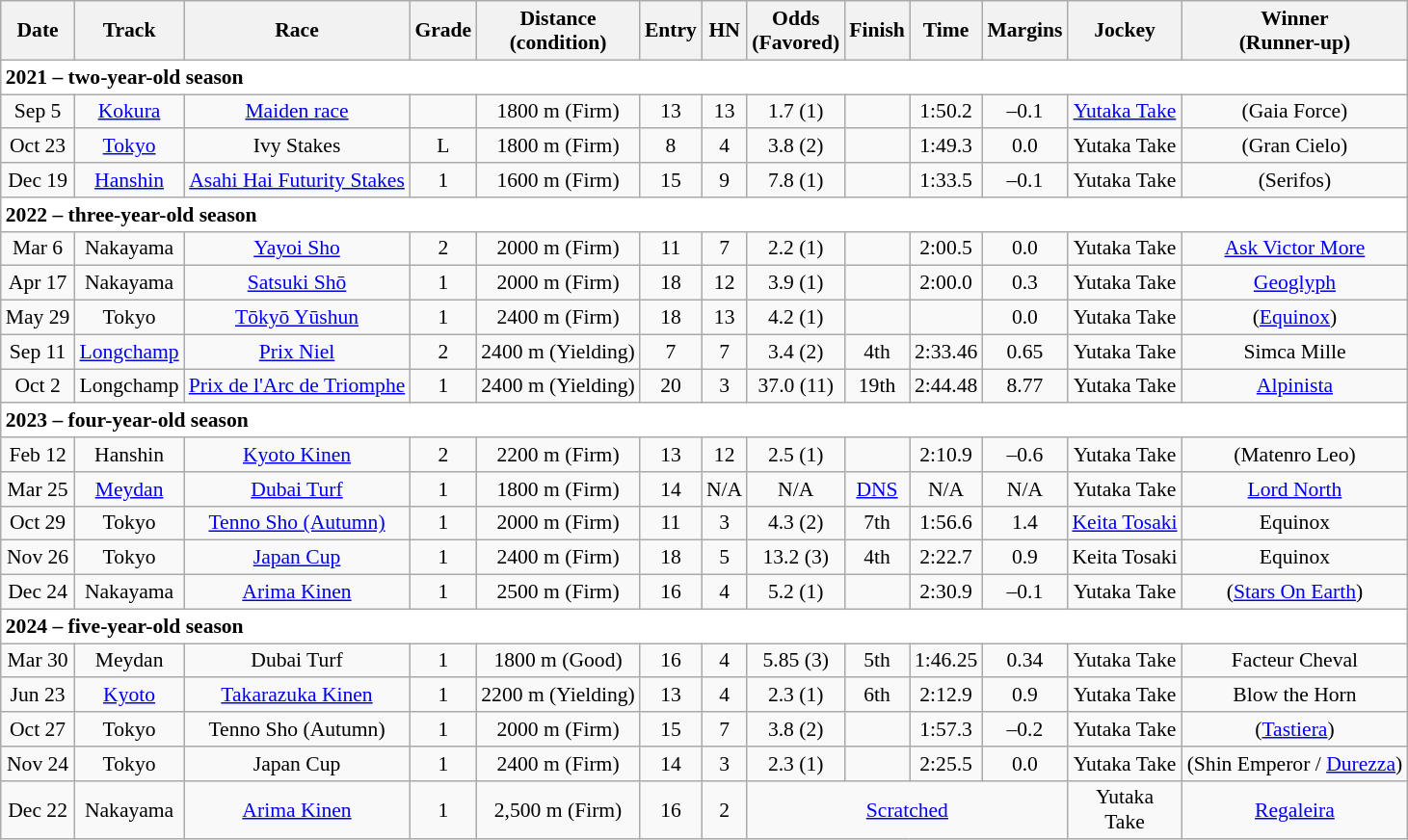<table class="wikitable" style="border-collapse: collapse; font-size: 90%; text-align: center; white-space: nowrap;">
<tr>
<th>Date</th>
<th>Track</th>
<th>Race</th>
<th>Grade</th>
<th>Distance<br>(condition)</th>
<th>Entry</th>
<th>HN</th>
<th>Odds<br>(Favored)</th>
<th>Finish</th>
<th>Time</th>
<th>Margins</th>
<th>Jockey</th>
<th>Winner<br>(Runner-up)</th>
</tr>
<tr style="background-color:white">
<td colspan="13" align="left"><strong>2021 – two-year-old season</strong></td>
</tr>
<tr>
<td>Sep 5</td>
<td><a href='#'>Kokura</a></td>
<td><a href='#'>Maiden race</a></td>
<td></td>
<td>1800 m (Firm)</td>
<td>13</td>
<td>13</td>
<td>1.7 (1)</td>
<td></td>
<td>1:50.2</td>
<td>–0.1</td>
<td><a href='#'>Yutaka Take</a></td>
<td>(Gaia Force)</td>
</tr>
<tr>
<td>Oct 23</td>
<td><a href='#'>Tokyo</a></td>
<td>Ivy Stakes</td>
<td>L</td>
<td>1800 m (Firm)</td>
<td>8</td>
<td>4</td>
<td>3.8 (2)</td>
<td></td>
<td>1:49.3</td>
<td>0.0</td>
<td>Yutaka Take</td>
<td>(Gran Cielo)</td>
</tr>
<tr>
<td>Dec 19</td>
<td><a href='#'>Hanshin</a></td>
<td><a href='#'>Asahi Hai Futurity Stakes</a></td>
<td>1</td>
<td>1600 m (Firm)</td>
<td>15</td>
<td>9</td>
<td>7.8 (1)</td>
<td></td>
<td>1:33.5</td>
<td>–0.1</td>
<td>Yutaka Take</td>
<td>(Serifos)</td>
</tr>
<tr style="background-color:white">
<td colspan="13" align="left"><strong>2022 – three-year-old season</strong></td>
</tr>
<tr>
<td>Mar 6</td>
<td>Nakayama</td>
<td><a href='#'>Yayoi Sho</a></td>
<td>2</td>
<td>2000 m (Firm)</td>
<td>11</td>
<td>7</td>
<td>2.2 (1)</td>
<td></td>
<td>2:00.5</td>
<td>0.0</td>
<td>Yutaka Take</td>
<td><a href='#'>Ask Victor More</a></td>
</tr>
<tr>
<td>Apr 17</td>
<td>Nakayama</td>
<td><a href='#'>Satsuki Shō</a></td>
<td>1</td>
<td>2000 m (Firm)</td>
<td>18</td>
<td>12</td>
<td>3.9 (1)</td>
<td></td>
<td>2:00.0</td>
<td>0.3</td>
<td>Yutaka Take</td>
<td><a href='#'>Geoglyph</a></td>
</tr>
<tr>
<td>May 29</td>
<td>Tokyo</td>
<td><a href='#'>Tōkyō Yūshun</a></td>
<td>1</td>
<td>2400 m (Firm)</td>
<td>18</td>
<td>13</td>
<td>4.2 (1)</td>
<td></td>
<td></td>
<td>0.0</td>
<td>Yutaka Take</td>
<td>(<a href='#'>Equinox</a>)</td>
</tr>
<tr>
<td>Sep 11</td>
<td><a href='#'>Longchamp</a></td>
<td><a href='#'>Prix Niel</a></td>
<td>2</td>
<td>2400 m (Yielding)</td>
<td>7</td>
<td>7</td>
<td>3.4 (2)</td>
<td>4th</td>
<td>2:33.46</td>
<td>0.65</td>
<td>Yutaka Take</td>
<td>Simca Mille</td>
</tr>
<tr>
<td>Oct 2</td>
<td>Longchamp</td>
<td><a href='#'>Prix de l'Arc de Triomphe</a></td>
<td>1</td>
<td>2400 m (Yielding)</td>
<td>20</td>
<td>3</td>
<td>37.0 (11)</td>
<td>19th</td>
<td>2:44.48</td>
<td>8.77</td>
<td>Yutaka Take</td>
<td><a href='#'>Alpinista</a></td>
</tr>
<tr style="background-color:white">
<td colspan="13" align="left"><strong>2023 – four-year-old season</strong></td>
</tr>
<tr>
<td>Feb 12</td>
<td>Hanshin</td>
<td><a href='#'>Kyoto Kinen</a></td>
<td>2</td>
<td>2200 m (Firm)</td>
<td>13</td>
<td>12</td>
<td>2.5 (1)</td>
<td></td>
<td>2:10.9</td>
<td>–0.6</td>
<td>Yutaka Take</td>
<td>(Matenro Leo)</td>
</tr>
<tr>
<td>Mar 25</td>
<td><a href='#'>Meydan</a></td>
<td><a href='#'>Dubai Turf</a></td>
<td>1</td>
<td>1800 m (Firm)</td>
<td>14</td>
<td>N/A</td>
<td>N/A</td>
<td><a href='#'>DNS</a></td>
<td>N/A</td>
<td>N/A</td>
<td>Yutaka Take</td>
<td><a href='#'>Lord North</a></td>
</tr>
<tr>
<td>Oct 29</td>
<td>Tokyo</td>
<td><a href='#'>Tenno Sho (Autumn)</a></td>
<td>1</td>
<td>2000 m (Firm)</td>
<td>11</td>
<td>3</td>
<td>4.3 (2)</td>
<td>7th</td>
<td>1:56.6</td>
<td>1.4</td>
<td><a href='#'>Keita Tosaki</a></td>
<td>Equinox</td>
</tr>
<tr>
<td>Nov 26</td>
<td>Tokyo</td>
<td><a href='#'>Japan Cup</a></td>
<td>1</td>
<td>2400 m (Firm)</td>
<td>18</td>
<td>5</td>
<td>13.2 (3)</td>
<td>4th</td>
<td>2:22.7</td>
<td>0.9</td>
<td>Keita Tosaki</td>
<td>Equinox</td>
</tr>
<tr>
<td>Dec 24</td>
<td>Nakayama</td>
<td><a href='#'>Arima Kinen</a></td>
<td>1</td>
<td>2500 m (Firm)</td>
<td>16</td>
<td>4</td>
<td>5.2 (1)</td>
<td></td>
<td>2:30.9</td>
<td>–0.1</td>
<td>Yutaka Take</td>
<td>(<a href='#'>Stars On Earth</a>)</td>
</tr>
<tr style="background-color:white">
<td colspan="13" align="left"><strong>2024 – five-year-old season</strong></td>
</tr>
<tr>
<td>Mar 30</td>
<td>Meydan</td>
<td>Dubai Turf</td>
<td>1</td>
<td>1800 m (Good)</td>
<td>16</td>
<td>4</td>
<td>5.85 (3)</td>
<td>5th</td>
<td>1:46.25</td>
<td>0.34</td>
<td>Yutaka Take</td>
<td>Facteur Cheval</td>
</tr>
<tr>
<td>Jun 23</td>
<td><a href='#'>Kyoto</a></td>
<td><a href='#'>Takarazuka Kinen</a></td>
<td>1</td>
<td>2200 m (Yielding)</td>
<td>13</td>
<td>4</td>
<td>2.3 (1)</td>
<td>6th</td>
<td>2:12.9</td>
<td>0.9</td>
<td>Yutaka Take</td>
<td>Blow the Horn</td>
</tr>
<tr>
<td>Oct 27</td>
<td>Tokyo</td>
<td>Tenno Sho (Autumn)</td>
<td>1</td>
<td>2000 m (Firm)</td>
<td>15</td>
<td>7</td>
<td>3.8 (2)</td>
<td></td>
<td>1:57.3</td>
<td>–0.2</td>
<td>Yutaka Take</td>
<td>(<a href='#'>Tastiera</a>)</td>
</tr>
<tr>
<td>Nov 24</td>
<td>Tokyo</td>
<td>Japan Cup</td>
<td>1</td>
<td>2400 m (Firm)</td>
<td>14</td>
<td>3</td>
<td>2.3 (1)</td>
<td></td>
<td>2:25.5</td>
<td>0.0</td>
<td>Yutaka Take</td>
<td>(Shin Emperor / <a href='#'>Durezza</a>)</td>
</tr>
<tr>
<td>Dec 22</td>
<td>Nakayama</td>
<td><a href='#'>Arima Kinen</a></td>
<td>1</td>
<td>2,500 m (Firm)</td>
<td>16</td>
<td>2</td>
<td colspan="4"><a href='#'>Scratched</a></td>
<td>Yutaka<br>Take</td>
<td><a href='#'>Regaleira</a></td>
</tr>
</table>
